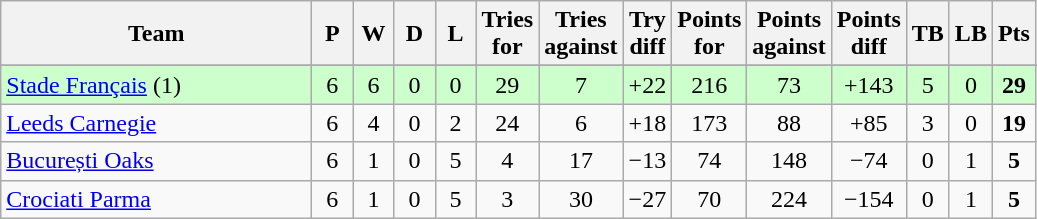<table class="wikitable" style="text-align: center;">
<tr>
<th width="200">Team</th>
<th width="20">P</th>
<th width="20">W</th>
<th width="20">D</th>
<th width="20">L</th>
<th width="20">Tries for</th>
<th width="20">Tries against</th>
<th width="20">Try diff</th>
<th width="20">Points for</th>
<th width="20">Points against</th>
<th width="25">Points diff</th>
<th width="20">TB</th>
<th width="20">LB</th>
<th width="20">Pts</th>
</tr>
<tr>
</tr>
<tr bgcolor=ccffcc>
<td align=left> <a href='#'>Stade Français</a> (1)</td>
<td>6</td>
<td>6</td>
<td>0</td>
<td>0</td>
<td>29</td>
<td>7</td>
<td>+22</td>
<td>216</td>
<td>73</td>
<td>+143</td>
<td>5</td>
<td>0</td>
<td><strong>29</strong></td>
</tr>
<tr>
<td align=left> <a href='#'>Leeds Carnegie</a></td>
<td>6</td>
<td>4</td>
<td>0</td>
<td>2</td>
<td>24</td>
<td>6</td>
<td>+18</td>
<td>173</td>
<td>88</td>
<td>+85</td>
<td>3</td>
<td>0</td>
<td><strong>19</strong></td>
</tr>
<tr>
<td align=left> <a href='#'>București Oaks</a></td>
<td>6</td>
<td>1</td>
<td>0</td>
<td>5</td>
<td>4</td>
<td>17</td>
<td>−13</td>
<td>74</td>
<td>148</td>
<td>−74</td>
<td>0</td>
<td>1</td>
<td><strong>5</strong></td>
</tr>
<tr>
<td align=left> <a href='#'>Crociati Parma</a></td>
<td>6</td>
<td>1</td>
<td>0</td>
<td>5</td>
<td>3</td>
<td>30</td>
<td>−27</td>
<td>70</td>
<td>224</td>
<td>−154</td>
<td>0</td>
<td>1</td>
<td><strong>5</strong></td>
</tr>
</table>
